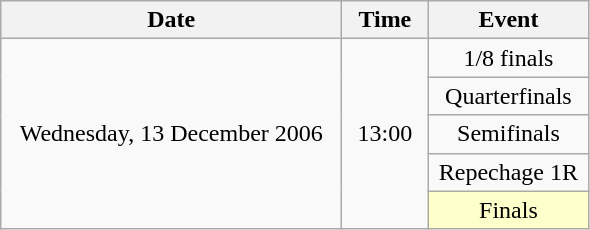<table class = "wikitable" style="text-align:center;">
<tr>
<th width=220>Date</th>
<th width=50>Time</th>
<th width=100>Event</th>
</tr>
<tr>
<td rowspan=5>Wednesday, 13 December 2006</td>
<td rowspan=5>13:00</td>
<td>1/8 finals</td>
</tr>
<tr>
<td>Quarterfinals</td>
</tr>
<tr>
<td>Semifinals</td>
</tr>
<tr>
<td>Repechage 1R</td>
</tr>
<tr>
<td bgcolor=ffffcc>Finals</td>
</tr>
</table>
